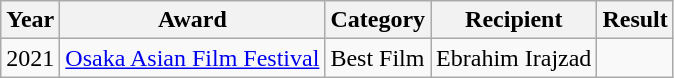<table class="wikitable sortable">
<tr>
<th>Year</th>
<th>Award</th>
<th>Category</th>
<th>Recipient</th>
<th>Result</th>
</tr>
<tr>
<td>2021</td>
<td><a href='#'>Osaka Asian Film Festival</a></td>
<td>Best Film</td>
<td>Ebrahim Irajzad</td>
<td></td>
</tr>
</table>
